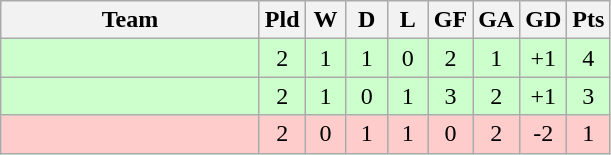<table class="wikitable" style="text-align: center;">
<tr>
<th width="165">Team</th>
<th width="20">Pld</th>
<th width="20">W</th>
<th width="20">D</th>
<th width="20">L</th>
<th width="20">GF</th>
<th width="20">GA</th>
<th width="20">GD</th>
<th width="20">Pts</th>
</tr>
<tr style="background:#ccffcc;">
<td style="text-align:left;"></td>
<td>2</td>
<td>1</td>
<td>1</td>
<td>0</td>
<td>2</td>
<td>1</td>
<td>+1</td>
<td>4</td>
</tr>
<tr style="background:#ccffcc;">
<td style="text-align:left;"></td>
<td>2</td>
<td>1</td>
<td>0</td>
<td>1</td>
<td>3</td>
<td>2</td>
<td>+1</td>
<td>3</td>
</tr>
<tr align=center style="background:#ffcccc;">
<td style="text-align:left;"></td>
<td>2</td>
<td>0</td>
<td>1</td>
<td>1</td>
<td>0</td>
<td>2</td>
<td>-2</td>
<td>1</td>
</tr>
</table>
